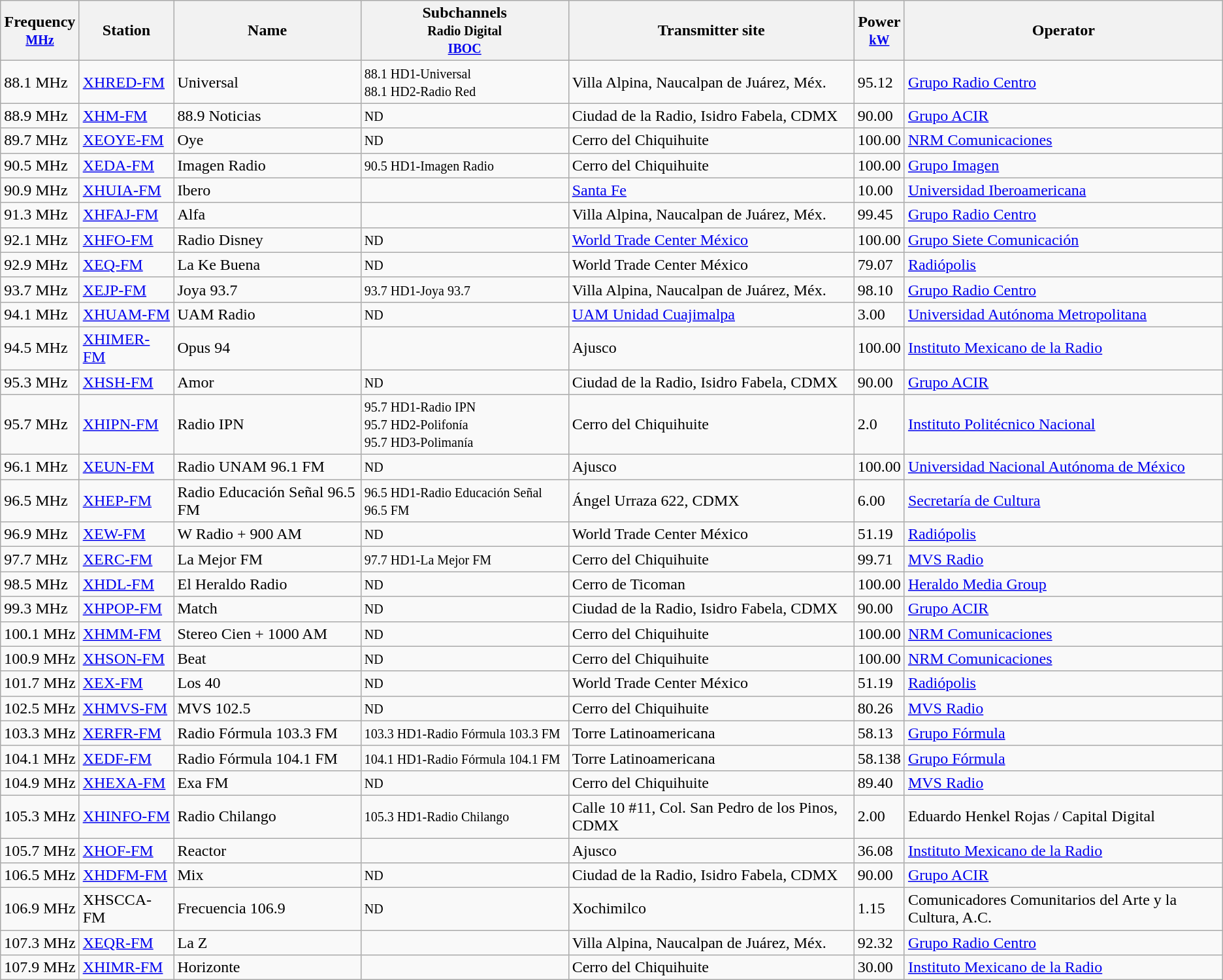<table class="wikitable">
<tr>
<th>Frequency<br><small><strong><a href='#'>MHz</a></strong></small></th>
<th>Station</th>
<th>Name</th>
<th>Subchannels<br><small>Radio Digital</small><br><small><strong><a href='#'>IBOC</a></strong></small></th>
<th>Transmitter site</th>
<th>Power<br><small><a href='#'>kW</a></small></th>
<th>Operator</th>
</tr>
<tr>
<td>88.1 MHz</td>
<td><a href='#'>XHRED-FM</a></td>
<td>Universal</td>
<td><small>88.1 HD1-Universal<br>88.1 HD2-Radio Red</small></td>
<td>Villa Alpina, Naucalpan de Juárez, Méx.</td>
<td>95.12</td>
<td><a href='#'>Grupo Radio Centro</a></td>
</tr>
<tr>
<td>88.9 MHz</td>
<td><a href='#'>XHM-FM</a></td>
<td>88.9 Noticias</td>
<td><small>ND</small></td>
<td>Ciudad de la Radio, Isidro Fabela, CDMX</td>
<td>90.00</td>
<td><a href='#'>Grupo ACIR</a></td>
</tr>
<tr>
<td>89.7 MHz</td>
<td><a href='#'>XEOYE-FM</a></td>
<td>Oye</td>
<td><small>ND</small></td>
<td>Cerro del Chiquihuite</td>
<td>100.00</td>
<td><a href='#'>NRM Comunicaciones</a></td>
</tr>
<tr>
<td>90.5 MHz</td>
<td><a href='#'>XEDA-FM</a></td>
<td>Imagen Radio</td>
<td><small>90.5 HD1-Imagen Radio</small></td>
<td>Cerro del Chiquihuite</td>
<td>100.00</td>
<td><a href='#'>Grupo Imagen</a></td>
</tr>
<tr>
<td>90.9 MHz</td>
<td><a href='#'>XHUIA-FM</a></td>
<td>Ibero</td>
<td></td>
<td><a href='#'>Santa Fe</a></td>
<td>10.00</td>
<td><a href='#'>Universidad Iberoamericana</a></td>
</tr>
<tr>
<td>91.3 MHz</td>
<td><a href='#'>XHFAJ-FM</a></td>
<td>Alfa</td>
<td></td>
<td>Villa Alpina, Naucalpan de Juárez, Méx.</td>
<td>99.45</td>
<td><a href='#'>Grupo Radio Centro</a></td>
</tr>
<tr>
<td>92.1 MHz</td>
<td><a href='#'>XHFO-FM</a></td>
<td>Radio Disney</td>
<td><small>ND</small></td>
<td><a href='#'>World Trade Center México</a></td>
<td>100.00</td>
<td><a href='#'>Grupo Siete Comunicación</a></td>
</tr>
<tr>
<td>92.9 MHz</td>
<td><a href='#'>XEQ-FM</a></td>
<td>La Ke Buena</td>
<td><small>ND</small></td>
<td>World Trade Center México</td>
<td>79.07</td>
<td><a href='#'>Radiópolis</a></td>
</tr>
<tr>
<td>93.7 MHz</td>
<td><a href='#'>XEJP-FM</a></td>
<td>Joya 93.7</td>
<td><small>93.7 HD1-Joya 93.7</small></td>
<td>Villa Alpina, Naucalpan de Juárez, Méx.</td>
<td>98.10</td>
<td><a href='#'>Grupo Radio Centro</a></td>
</tr>
<tr>
<td>94.1 MHz</td>
<td><a href='#'>XHUAM-FM</a></td>
<td>UAM Radio</td>
<td><small>ND</small></td>
<td><a href='#'>UAM Unidad Cuajimalpa</a></td>
<td>3.00</td>
<td><a href='#'>Universidad Autónoma Metropolitana</a></td>
</tr>
<tr>
<td>94.5 MHz</td>
<td><a href='#'>XHIMER-FM</a></td>
<td>Opus 94</td>
<td></td>
<td>Ajusco</td>
<td>100.00</td>
<td><a href='#'>Instituto Mexicano de la Radio</a></td>
</tr>
<tr>
<td>95.3 MHz</td>
<td><a href='#'>XHSH-FM</a></td>
<td>Amor</td>
<td><small>ND</small></td>
<td>Ciudad de la Radio, Isidro Fabela, CDMX</td>
<td>90.00</td>
<td><a href='#'>Grupo ACIR</a></td>
</tr>
<tr>
<td>95.7 MHz</td>
<td><a href='#'>XHIPN-FM</a></td>
<td>Radio IPN</td>
<td><small>95.7 HD1-Radio IPN<br>95.7 HD2-Polifonía<br>95.7 HD3-Polimanía</small></td>
<td>Cerro del Chiquihuite</td>
<td>2.0</td>
<td><a href='#'>Instituto Politécnico Nacional</a></td>
</tr>
<tr>
<td>96.1 MHz</td>
<td><a href='#'>XEUN-FM</a></td>
<td>Radio UNAM 96.1 FM</td>
<td><small>ND</small></td>
<td>Ajusco</td>
<td>100.00</td>
<td><a href='#'>Universidad Nacional Autónoma de México</a></td>
</tr>
<tr>
<td>96.5 MHz</td>
<td><a href='#'>XHEP-FM</a></td>
<td>Radio Educación Señal 96.5 FM</td>
<td><small> 96.5 HD1-Radio Educación Señal 96.5 FM</small></td>
<td>Ángel Urraza 622, CDMX</td>
<td>6.00</td>
<td><a href='#'>Secretaría de Cultura</a></td>
</tr>
<tr>
<td>96.9 MHz</td>
<td><a href='#'>XEW-FM</a></td>
<td>W Radio + 900 AM</td>
<td><small>ND</small></td>
<td>World Trade Center México</td>
<td>51.19</td>
<td><a href='#'>Radiópolis</a></td>
</tr>
<tr>
<td>97.7 MHz</td>
<td><a href='#'>XERC-FM</a></td>
<td>La Mejor FM</td>
<td><small> 97.7 HD1-La Mejor FM</small></td>
<td>Cerro del Chiquihuite</td>
<td>99.71</td>
<td><a href='#'>MVS Radio</a></td>
</tr>
<tr>
<td>98.5 MHz</td>
<td><a href='#'>XHDL-FM</a></td>
<td>El Heraldo Radio</td>
<td><small>ND</small></td>
<td>Cerro de Ticoman</td>
<td>100.00</td>
<td><a href='#'>Heraldo Media Group</a></td>
</tr>
<tr>
<td>99.3 MHz</td>
<td><a href='#'>XHPOP-FM</a></td>
<td>Match</td>
<td><small>ND</small></td>
<td>Ciudad de la Radio, Isidro Fabela, CDMX</td>
<td>90.00</td>
<td><a href='#'>Grupo ACIR</a></td>
</tr>
<tr>
<td>100.1 MHz</td>
<td><a href='#'>XHMM-FM</a></td>
<td>Stereo Cien + 1000 AM</td>
<td><small>ND</small></td>
<td>Cerro del Chiquihuite</td>
<td>100.00</td>
<td><a href='#'>NRM Comunicaciones</a></td>
</tr>
<tr>
<td>100.9 MHz</td>
<td><a href='#'>XHSON-FM</a></td>
<td>Beat</td>
<td><small>ND</small></td>
<td>Cerro del Chiquihuite</td>
<td>100.00</td>
<td><a href='#'>NRM Comunicaciones</a></td>
</tr>
<tr>
<td>101.7 MHz</td>
<td><a href='#'>XEX-FM</a></td>
<td>Los 40</td>
<td><small>ND</small></td>
<td>World Trade Center México</td>
<td>51.19</td>
<td><a href='#'>Radiópolis</a></td>
</tr>
<tr>
<td>102.5 MHz</td>
<td><a href='#'>XHMVS-FM</a></td>
<td>MVS 102.5</td>
<td><small>ND</small></td>
<td>Cerro del Chiquihuite</td>
<td>80.26</td>
<td><a href='#'>MVS Radio</a></td>
</tr>
<tr>
<td>103.3 MHz</td>
<td><a href='#'>XERFR-FM</a></td>
<td>Radio Fórmula 103.3 FM</td>
<td><small>103.3 HD1-Radio Fórmula 103.3 FM</small></td>
<td>Torre Latinoamericana</td>
<td>58.13 </td>
<td><a href='#'>Grupo Fórmula</a></td>
</tr>
<tr>
<td>104.1 MHz</td>
<td><a href='#'>XEDF-FM</a></td>
<td>Radio Fórmula 104.1 FM</td>
<td><small>104.1 HD1-Radio Fórmula 104.1 FM</small></td>
<td>Torre Latinoamericana</td>
<td>58.138 </td>
<td><a href='#'>Grupo Fórmula</a></td>
</tr>
<tr>
<td>104.9 MHz</td>
<td><a href='#'>XHEXA-FM</a></td>
<td>Exa FM</td>
<td><small>ND</small></td>
<td>Cerro del Chiquihuite</td>
<td>89.40</td>
<td><a href='#'>MVS Radio</a></td>
</tr>
<tr>
<td>105.3 MHz</td>
<td><a href='#'>XHINFO-FM</a></td>
<td>Radio Chilango</td>
<td><small>105.3 HD1-Radio Chilango</small></td>
<td>Calle 10 #11, Col. San Pedro de los Pinos, CDMX</td>
<td>2.00</td>
<td>Eduardo Henkel Rojas / Capital Digital</td>
</tr>
<tr>
<td>105.7 MHz</td>
<td><a href='#'>XHOF-FM</a></td>
<td>Reactor</td>
<td></td>
<td>Ajusco</td>
<td>36.08</td>
<td><a href='#'>Instituto Mexicano de la Radio</a></td>
</tr>
<tr>
<td>106.5 MHz</td>
<td><a href='#'>XHDFM-FM</a></td>
<td>Mix</td>
<td><small>ND</small></td>
<td>Ciudad de la Radio, Isidro Fabela, CDMX</td>
<td>90.00</td>
<td><a href='#'>Grupo ACIR</a></td>
</tr>
<tr>
<td>106.9 MHz</td>
<td>XHSCCA-FM</td>
<td>Frecuencia 106.9</td>
<td><small>ND</small></td>
<td>Xochimilco</td>
<td>1.15</td>
<td>Comunicadores Comunitarios del Arte y la Cultura, A.C.</td>
</tr>
<tr>
<td>107.3 MHz</td>
<td><a href='#'>XEQR-FM</a></td>
<td>La Z</td>
<td></td>
<td>Villa Alpina, Naucalpan de Juárez, Méx.</td>
<td>92.32</td>
<td><a href='#'>Grupo Radio Centro</a></td>
</tr>
<tr>
<td>107.9 MHz</td>
<td><a href='#'>XHIMR-FM</a></td>
<td>Horizonte</td>
<td></td>
<td>Cerro del Chiquihuite</td>
<td>30.00</td>
<td><a href='#'>Instituto Mexicano de la Radio</a></td>
</tr>
</table>
